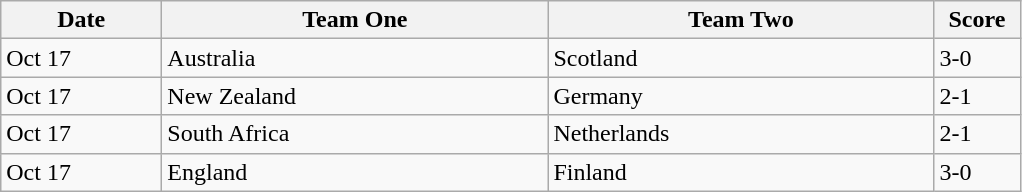<table class="wikitable">
<tr>
<th width=100>Date</th>
<th width=250>Team One</th>
<th width=250>Team Two</th>
<th width=50>Score</th>
</tr>
<tr>
<td>Oct 17</td>
<td> Australia</td>
<td> Scotland</td>
<td>3-0</td>
</tr>
<tr>
<td>Oct 17</td>
<td> New Zealand</td>
<td> Germany</td>
<td>2-1</td>
</tr>
<tr>
<td>Oct 17</td>
<td> South Africa</td>
<td> Netherlands</td>
<td>2-1</td>
</tr>
<tr>
<td>Oct 17</td>
<td> England</td>
<td> Finland</td>
<td>3-0</td>
</tr>
</table>
